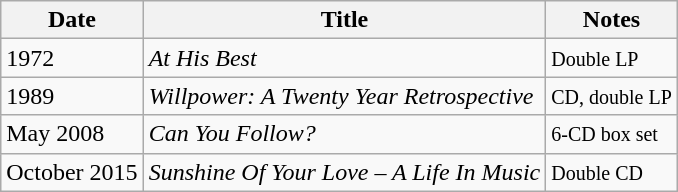<table class="wikitable">
<tr>
<th>Date</th>
<th>Title</th>
<th>Notes</th>
</tr>
<tr>
<td>1972</td>
<td><em>At His Best</em></td>
<td><small>Double LP</small></td>
</tr>
<tr>
<td>1989</td>
<td><em>Willpower: A Twenty Year Retrospective</em></td>
<td><small>CD, double LP</small></td>
</tr>
<tr>
<td>May 2008</td>
<td><em>Can You Follow?</em></td>
<td><small>6-CD box set</small></td>
</tr>
<tr>
<td>October 2015</td>
<td><em>Sunshine Of Your Love – A Life In Music</em></td>
<td><small>Double CD</small></td>
</tr>
</table>
